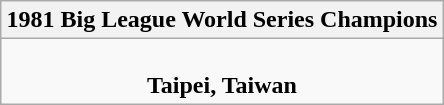<table class="wikitable" style="text-align: center; margin: 0 auto;">
<tr>
<th>1981 Big League World Series Champions</th>
</tr>
<tr>
<td><br><strong>Taipei, Taiwan</strong></td>
</tr>
</table>
